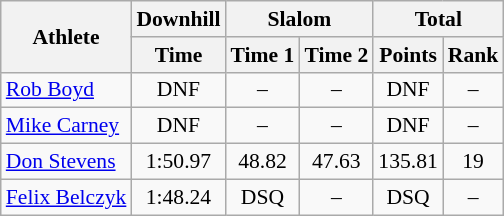<table class="wikitable" style="font-size:90%">
<tr>
<th rowspan="2">Athlete</th>
<th>Downhill</th>
<th colspan="2">Slalom</th>
<th colspan="2">Total</th>
</tr>
<tr>
<th>Time</th>
<th>Time 1</th>
<th>Time 2</th>
<th>Points</th>
<th>Rank</th>
</tr>
<tr>
<td><a href='#'>Rob Boyd</a></td>
<td align="center">DNF</td>
<td align="center">–</td>
<td align="center">–</td>
<td align="center">DNF</td>
<td align="center">–</td>
</tr>
<tr>
<td><a href='#'>Mike Carney</a></td>
<td align="center">DNF</td>
<td align="center">–</td>
<td align="center">–</td>
<td align="center">DNF</td>
<td align="center">–</td>
</tr>
<tr>
<td><a href='#'>Don Stevens</a></td>
<td align="center">1:50.97</td>
<td align="center">48.82</td>
<td align="center">47.63</td>
<td align="center">135.81</td>
<td align="center">19</td>
</tr>
<tr>
<td><a href='#'>Felix Belczyk</a></td>
<td align="center">1:48.24</td>
<td align="center">DSQ</td>
<td align="center">–</td>
<td align="center">DSQ</td>
<td align="center">–</td>
</tr>
</table>
